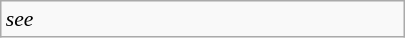<table class="wikitable floatright" style="font-size: 0.9em; width: 270px;">
<tr>
<td><em>see </em></td>
</tr>
</table>
